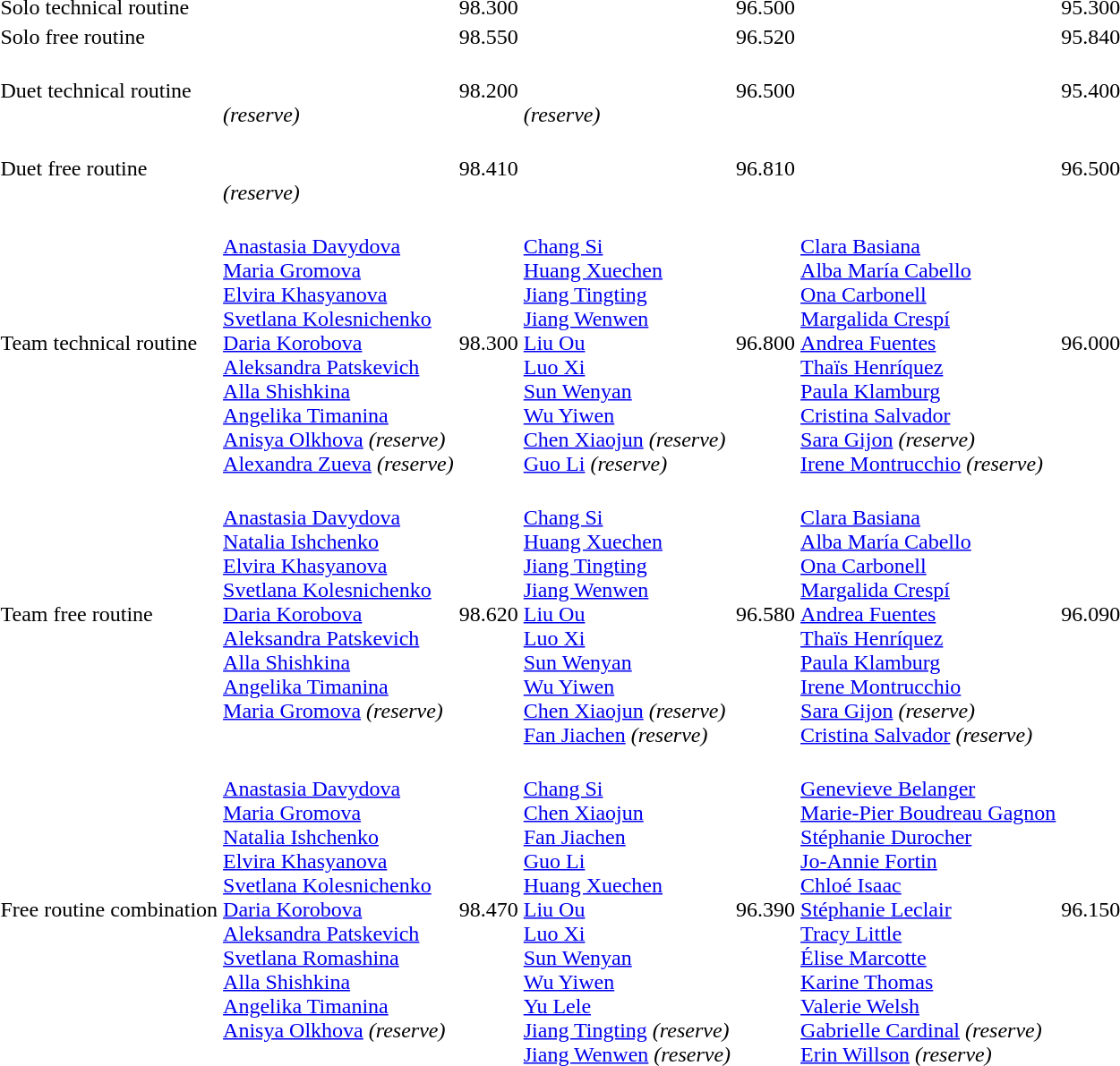<table>
<tr>
<td>Solo technical routine<br></td>
<td></td>
<td>98.300</td>
<td></td>
<td>96.500</td>
<td></td>
<td>95.300</td>
</tr>
<tr>
<td>Solo free routine<br></td>
<td></td>
<td>98.550</td>
<td></td>
<td>96.520</td>
<td></td>
<td>95.840</td>
</tr>
<tr>
<td>Duet technical routine<br></td>
<td><br><br> <em>(reserve)</em></td>
<td>98.200</td>
<td><br><br> <em>(reserve)</em></td>
<td>96.500</td>
<td><br></td>
<td>95.400</td>
</tr>
<tr>
<td>Duet free routine<br></td>
<td><br><br> <em>(reserve)</em></td>
<td>98.410</td>
<td><br></td>
<td>96.810</td>
<td><br></td>
<td>96.500</td>
</tr>
<tr>
<td>Team technical routine<br></td>
<td><br><a href='#'>Anastasia Davydova</a><br><a href='#'>Maria Gromova</a><br><a href='#'>Elvira Khasyanova</a><br><a href='#'>Svetlana Kolesnichenko</a><br><a href='#'>Daria Korobova</a><br><a href='#'>Aleksandra Patskevich</a><br><a href='#'>Alla Shishkina</a><br><a href='#'>Angelika Timanina</a><br><a href='#'>Anisya Olkhova</a> <em>(reserve)</em><br><a href='#'>Alexandra Zueva</a> <em>(reserve)</em></td>
<td>98.300</td>
<td><br><a href='#'>Chang Si</a><br><a href='#'>Huang Xuechen</a><br><a href='#'>Jiang Tingting</a><br><a href='#'>Jiang Wenwen</a><br><a href='#'>Liu Ou</a><br><a href='#'>Luo Xi</a><br><a href='#'>Sun Wenyan</a><br><a href='#'>Wu Yiwen</a><br><a href='#'>Chen Xiaojun</a> <em>(reserve)</em><br><a href='#'>Guo Li</a> <em>(reserve)</em></td>
<td>96.800</td>
<td><br><a href='#'>Clara Basiana</a><br><a href='#'>Alba María Cabello</a><br><a href='#'>Ona Carbonell</a><br><a href='#'>Margalida Crespí</a><br><a href='#'>Andrea Fuentes</a><br><a href='#'>Thaïs Henríquez</a><br><a href='#'>Paula Klamburg</a><br><a href='#'>Cristina Salvador</a><br><a href='#'>Sara Gijon</a> <em>(reserve)</em><br><a href='#'>Irene Montrucchio</a> <em>(reserve)</em></td>
<td>96.000</td>
</tr>
<tr>
<td>Team free routine<br></td>
<td><br><a href='#'>Anastasia Davydova</a><br><a href='#'>Natalia Ishchenko</a><br><a href='#'>Elvira Khasyanova</a><br><a href='#'>Svetlana Kolesnichenko</a><br><a href='#'>Daria Korobova</a><br><a href='#'>Aleksandra Patskevich</a><br><a href='#'>Alla Shishkina</a><br><a href='#'>Angelika Timanina</a><br><a href='#'>Maria Gromova</a> <em>(reserve)</em><br><br></td>
<td>98.620</td>
<td><br><a href='#'>Chang Si</a><br><a href='#'>Huang Xuechen</a><br><a href='#'>Jiang Tingting</a><br><a href='#'>Jiang Wenwen</a><br><a href='#'>Liu Ou</a><br><a href='#'>Luo Xi</a><br><a href='#'>Sun Wenyan</a><br><a href='#'>Wu Yiwen</a><br><a href='#'>Chen Xiaojun</a> <em>(reserve)</em><br><a href='#'>Fan Jiachen</a> <em>(reserve)</em></td>
<td>96.580</td>
<td><br><a href='#'>Clara Basiana</a><br><a href='#'>Alba María Cabello</a><br><a href='#'>Ona Carbonell</a><br><a href='#'>Margalida Crespí</a><br><a href='#'>Andrea Fuentes</a><br><a href='#'>Thaïs Henríquez</a><br><a href='#'>Paula Klamburg</a><br><a href='#'>Irene Montrucchio</a><br><a href='#'>Sara Gijon</a> <em>(reserve)</em><br><a href='#'>Cristina Salvador</a> <em>(reserve)</em></td>
<td>96.090</td>
</tr>
<tr>
<td>Free routine combination<br></td>
<td><br><a href='#'>Anastasia Davydova</a><br><a href='#'>Maria Gromova</a><br><a href='#'>Natalia Ishchenko</a><br><a href='#'>Elvira Khasyanova</a><br><a href='#'>Svetlana Kolesnichenko</a><br><a href='#'>Daria Korobova</a><br><a href='#'>Aleksandra Patskevich</a><br><a href='#'>Svetlana Romashina</a><br><a href='#'>Alla Shishkina</a><br><a href='#'>Angelika Timanina</a><br><a href='#'>Anisya Olkhova</a> <em>(reserve)</em><br><br></td>
<td>98.470</td>
<td><br><a href='#'>Chang Si</a><br><a href='#'>Chen Xiaojun</a><br><a href='#'>Fan Jiachen</a><br><a href='#'>Guo Li</a><br><a href='#'>Huang Xuechen</a><br><a href='#'>Liu Ou</a><br><a href='#'>Luo Xi</a><br><a href='#'>Sun Wenyan</a><br><a href='#'>Wu Yiwen</a><br><a href='#'>Yu Lele</a><br><a href='#'>Jiang Tingting</a> <em>(reserve)</em><br><a href='#'>Jiang Wenwen</a> <em>(reserve)</em></td>
<td>96.390</td>
<td><br><a href='#'>Genevieve Belanger</a><br><a href='#'>Marie-Pier Boudreau Gagnon</a><br><a href='#'>Stéphanie Durocher</a><br><a href='#'>Jo-Annie Fortin</a><br><a href='#'>Chloé Isaac</a><br><a href='#'>Stéphanie Leclair</a><br><a href='#'>Tracy Little</a><br><a href='#'>Élise Marcotte</a><br><a href='#'>Karine Thomas</a><br><a href='#'>Valerie Welsh</a><br><a href='#'>Gabrielle Cardinal</a> <em>(reserve)</em><br><a href='#'>Erin Willson</a> <em>(reserve)</em></td>
<td>96.150</td>
</tr>
</table>
